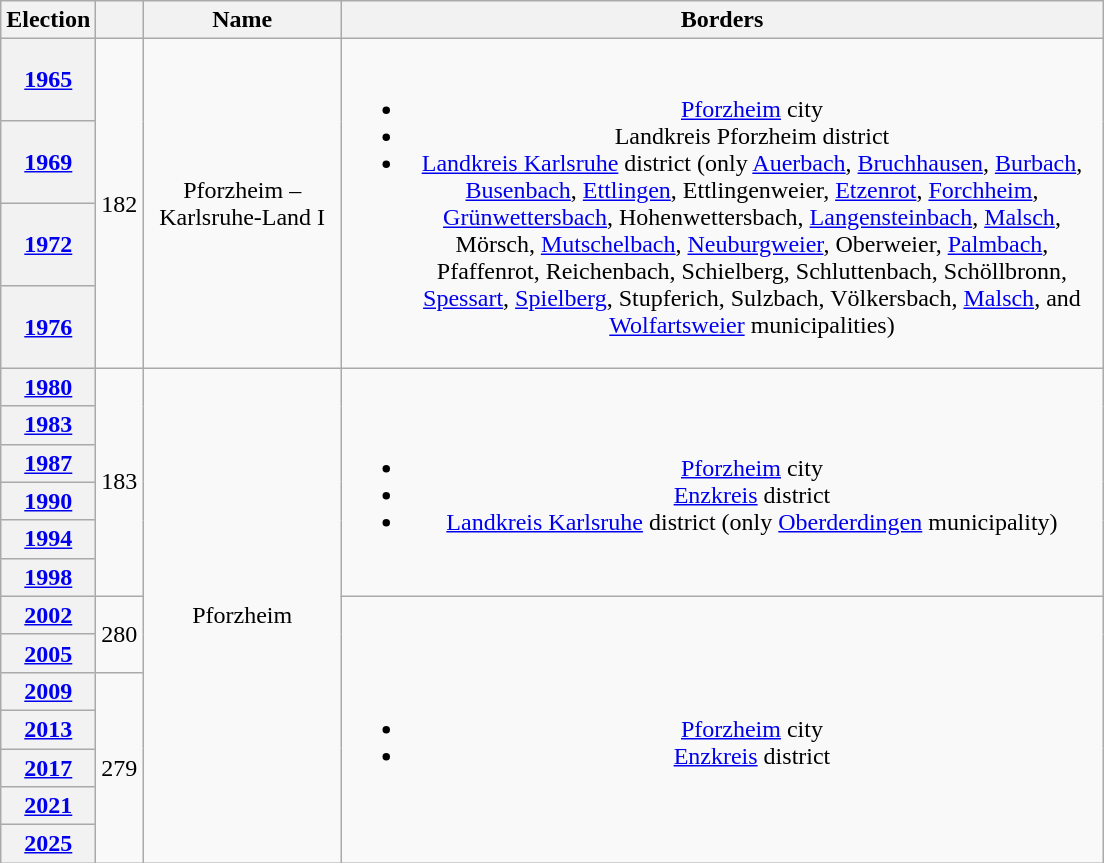<table class=wikitable style="text-align:center">
<tr>
<th>Election</th>
<th></th>
<th width=125px>Name</th>
<th width=500px>Borders</th>
</tr>
<tr>
<th><a href='#'>1965</a></th>
<td rowspan=4>182</td>
<td rowspan=4>Pforzheim – Karlsruhe-Land I</td>
<td rowspan=4><br><ul><li><a href='#'>Pforzheim</a> city</li><li>Landkreis Pforzheim district</li><li><a href='#'>Landkreis Karlsruhe</a> district (only <a href='#'>Auerbach</a>, <a href='#'>Bruchhausen</a>, <a href='#'>Burbach</a>, <a href='#'>Busenbach</a>, <a href='#'>Ettlingen</a>, Ettlingenweier, <a href='#'>Etzenrot</a>, <a href='#'>Forchheim</a>, <a href='#'>Grünwettersbach</a>, Hohenwettersbach, <a href='#'>Langensteinbach</a>, <a href='#'>Malsch</a>, Mörsch, <a href='#'>Mutschelbach</a>, <a href='#'>Neuburgweier</a>, Oberweier, <a href='#'>Palmbach</a>, Pfaffenrot, Reichenbach, Schielberg, Schluttenbach, Schöllbronn, <a href='#'>Spessart</a>, <a href='#'>Spielberg</a>, Stupferich, Sulzbach, Völkersbach, <a href='#'>Malsch</a>, and <a href='#'>Wolfartsweier</a> municipalities)</li></ul></td>
</tr>
<tr>
<th><a href='#'>1969</a></th>
</tr>
<tr>
<th><a href='#'>1972</a></th>
</tr>
<tr>
<th><a href='#'>1976</a></th>
</tr>
<tr>
<th><a href='#'>1980</a></th>
<td rowspan=6>183</td>
<td rowspan=13>Pforzheim</td>
<td rowspan=6><br><ul><li><a href='#'>Pforzheim</a> city</li><li><a href='#'>Enzkreis</a> district</li><li><a href='#'>Landkreis Karlsruhe</a> district (only <a href='#'>Oberderdingen</a> municipality)</li></ul></td>
</tr>
<tr>
<th><a href='#'>1983</a></th>
</tr>
<tr>
<th><a href='#'>1987</a></th>
</tr>
<tr>
<th><a href='#'>1990</a></th>
</tr>
<tr>
<th><a href='#'>1994</a></th>
</tr>
<tr>
<th><a href='#'>1998</a></th>
</tr>
<tr>
<th><a href='#'>2002</a></th>
<td rowspan=2>280</td>
<td rowspan=7><br><ul><li><a href='#'>Pforzheim</a> city</li><li><a href='#'>Enzkreis</a> district</li></ul></td>
</tr>
<tr>
<th><a href='#'>2005</a></th>
</tr>
<tr>
<th><a href='#'>2009</a></th>
<td rowspan=5>279</td>
</tr>
<tr>
<th><a href='#'>2013</a></th>
</tr>
<tr>
<th><a href='#'>2017</a></th>
</tr>
<tr>
<th><a href='#'>2021</a></th>
</tr>
<tr>
<th><a href='#'>2025</a></th>
</tr>
</table>
